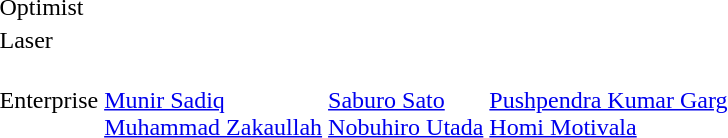<table>
<tr>
<td>Optimist<br></td>
<td></td>
<td></td>
<td></td>
</tr>
<tr>
<td>Laser<br></td>
<td></td>
<td></td>
<td></td>
</tr>
<tr>
<td>Enterprise<br></td>
<td><br><a href='#'>Munir Sadiq</a><br><a href='#'>Muhammad Zakaullah</a></td>
<td><br><a href='#'>Saburo Sato</a><br><a href='#'>Nobuhiro Utada</a></td>
<td><br><a href='#'>Pushpendra Kumar Garg</a><br><a href='#'>Homi Motivala</a></td>
</tr>
</table>
